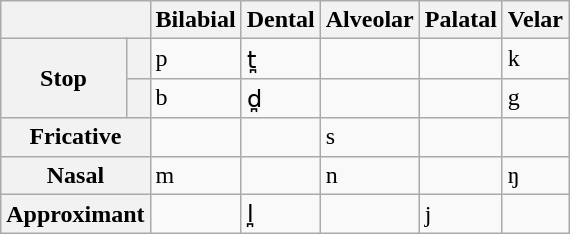<table class="wikitable">
<tr>
<th colspan="2"></th>
<th>Bilabial</th>
<th>Dental</th>
<th>Alveolar</th>
<th>Palatal</th>
<th>Velar</th>
</tr>
<tr>
<th rowspan="2">Stop</th>
<th></th>
<td>p</td>
<td>t̪</td>
<td></td>
<td></td>
<td>k</td>
</tr>
<tr>
<th></th>
<td>b</td>
<td>d̪</td>
<td></td>
<td></td>
<td>g</td>
</tr>
<tr>
<th colspan="2">Fricative</th>
<td></td>
<td></td>
<td>s</td>
<td></td>
<td></td>
</tr>
<tr>
<th colspan="2">Nasal</th>
<td>m</td>
<td></td>
<td>n</td>
<td></td>
<td>ŋ</td>
</tr>
<tr>
<th colspan="2">Approximant</th>
<td></td>
<td>l̪</td>
<td></td>
<td>j</td>
<td></td>
</tr>
</table>
